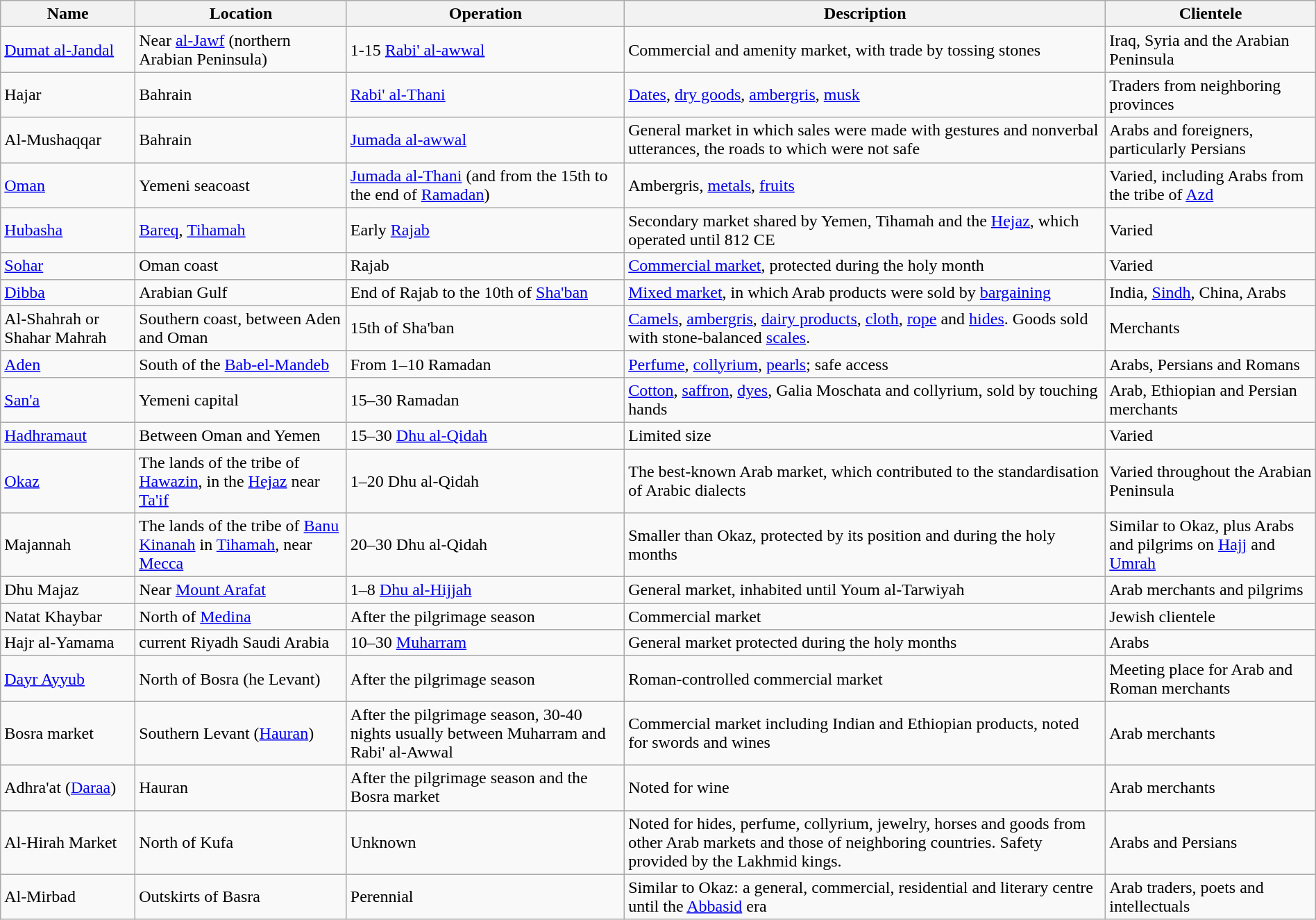<table class="wikitable" style="margin:auto;width:auto;"  border="1">
<tr>
<th>Name</th>
<th>Location</th>
<th>Operation</th>
<th>Description</th>
<th>Clientele</th>
</tr>
<tr>
<td><a href='#'>Dumat al-Jandal</a></td>
<td>Near <a href='#'>al-Jawf</a> (northern Arabian Peninsula)</td>
<td>1-15 <a href='#'>Rabi' al-awwal</a></td>
<td>Commercial and amenity market, with trade by tossing stones</td>
<td>Iraq, Syria and the Arabian Peninsula</td>
</tr>
<tr>
<td>Hajar</td>
<td>Bahrain</td>
<td><a href='#'>Rabi' al-Thani</a></td>
<td><a href='#'>Dates</a>, <a href='#'>dry goods</a>, <a href='#'>ambergris</a>, <a href='#'>musk</a></td>
<td>Traders from neighboring provinces</td>
</tr>
<tr>
<td>Al-Mushaqqar</td>
<td>Bahrain</td>
<td><a href='#'>Jumada al-awwal</a></td>
<td>General market in which sales were made with gestures and nonverbal utterances, the roads to which were not safe</td>
<td>Arabs and foreigners, particularly Persians</td>
</tr>
<tr>
<td><a href='#'>Oman</a></td>
<td>Yemeni seacoast</td>
<td><a href='#'>Jumada al-Thani</a> (and from the 15th to the end of <a href='#'>Ramadan</a>)</td>
<td>Ambergris, <a href='#'>metals</a>, <a href='#'>fruits</a></td>
<td>Varied, including Arabs from the tribe of <a href='#'>Azd</a></td>
</tr>
<tr>
<td><a href='#'>Hubasha</a></td>
<td><a href='#'>Bareq</a>, <a href='#'>Tihamah</a></td>
<td>Early <a href='#'>Rajab</a></td>
<td>Secondary market shared by Yemen, Tihamah and the <a href='#'>Hejaz</a>, which operated until 812 CE</td>
<td>Varied</td>
</tr>
<tr>
<td><a href='#'>Sohar</a></td>
<td>Oman coast</td>
<td>Rajab</td>
<td><a href='#'>Commercial market</a>, protected during the holy month</td>
<td>Varied</td>
</tr>
<tr>
<td><a href='#'>Dibba</a></td>
<td>Arabian Gulf</td>
<td>End of Rajab to the 10th of <a href='#'>Sha'ban</a></td>
<td><a href='#'>Mixed market</a>, in which Arab products were sold by <a href='#'>bargaining</a></td>
<td>India, <a href='#'>Sindh</a>, China, Arabs</td>
</tr>
<tr>
<td>Al-Shahrah or Shahar Mahrah</td>
<td>Southern coast, between Aden and Oman</td>
<td>15th of Sha'ban</td>
<td><a href='#'>Camels</a>, <a href='#'>ambergris</a>, <a href='#'>dairy products</a>, <a href='#'>cloth</a>, <a href='#'>rope</a> and <a href='#'>hides</a>. Goods sold with stone-balanced <a href='#'>scales</a>.</td>
<td>Merchants</td>
</tr>
<tr>
<td><a href='#'>Aden</a></td>
<td>South of the <a href='#'>Bab-el-Mandeb</a></td>
<td>From 1–10 Ramadan</td>
<td><a href='#'>Perfume</a>, <a href='#'>collyrium</a>, <a href='#'>pearls</a>; safe access</td>
<td>Arabs, Persians and Romans</td>
</tr>
<tr>
<td><a href='#'>San'a</a></td>
<td>Yemeni capital</td>
<td>15–30 Ramadan</td>
<td><a href='#'>Cotton</a>, <a href='#'>saffron</a>, <a href='#'>dyes</a>, Galia Moschata and collyrium, sold by touching hands</td>
<td>Arab, Ethiopian and Persian merchants</td>
</tr>
<tr>
<td><a href='#'>Hadhramaut</a></td>
<td>Between Oman and Yemen</td>
<td>15–30 <a href='#'>Dhu al-Qidah</a></td>
<td>Limited size</td>
<td>Varied</td>
</tr>
<tr>
<td><a href='#'>Okaz</a></td>
<td>The lands of the tribe of <a href='#'>Hawazin</a>, in the <a href='#'>Hejaz</a> near <a href='#'>Ta'if</a></td>
<td>1–20 Dhu al-Qidah</td>
<td>The best-known Arab market, which contributed to the standardisation of Arabic dialects</td>
<td>Varied throughout the Arabian Peninsula</td>
</tr>
<tr>
<td>Majannah</td>
<td>The lands of the tribe of <a href='#'>Banu Kinanah</a> in <a href='#'>Tihamah</a>, near <a href='#'>Mecca</a></td>
<td>20–30 Dhu al-Qidah</td>
<td>Smaller than Okaz, protected by its position and during the holy months</td>
<td>Similar to Okaz, plus Arabs and pilgrims on <a href='#'>Hajj</a> and <a href='#'>Umrah</a></td>
</tr>
<tr>
<td>Dhu Majaz</td>
<td>Near <a href='#'>Mount Arafat</a></td>
<td>1–8 <a href='#'>Dhu al-Hijjah</a></td>
<td>General market, inhabited until Youm al-Tarwiyah</td>
<td>Arab merchants and pilgrims</td>
</tr>
<tr>
<td>Natat Khaybar</td>
<td>North of <a href='#'>Medina</a></td>
<td>After the pilgrimage season</td>
<td>Commercial market</td>
<td>Jewish clientele</td>
</tr>
<tr>
<td>Hajr al-Yamama</td>
<td>current Riyadh Saudi Arabia</td>
<td>10–30 <a href='#'>Muharram</a></td>
<td>General market protected during the holy months</td>
<td>Arabs</td>
</tr>
<tr>
<td><a href='#'>Dayr Ayyub</a></td>
<td>North of Bosra (he Levant)</td>
<td>After the pilgrimage season</td>
<td>Roman-controlled commercial market</td>
<td>Meeting place for Arab and Roman merchants</td>
</tr>
<tr>
<td>Bosra market</td>
<td>Southern Levant (<a href='#'>Hauran</a>)</td>
<td>After the pilgrimage season, 30-40 nights usually between Muharram and Rabi' al-Awwal</td>
<td>Commercial market including Indian and Ethiopian products, noted for swords and wines</td>
<td>Arab merchants</td>
</tr>
<tr>
<td>Adhra'at (<a href='#'>Daraa</a>)</td>
<td>Hauran</td>
<td>After the pilgrimage season and the Bosra market</td>
<td>Noted for wine</td>
<td>Arab merchants</td>
</tr>
<tr>
<td>Al-Hirah Market</td>
<td>North of Kufa</td>
<td>Unknown</td>
<td>Noted for hides, perfume, collyrium, jewelry, horses and goods from other Arab markets and those of neighboring countries. Safety provided by the Lakhmid kings.</td>
<td>Arabs and Persians</td>
</tr>
<tr>
<td>Al-Mirbad</td>
<td>Outskirts of Basra</td>
<td>Perennial</td>
<td>Similar to Okaz: a general, commercial, residential and literary centre until the <a href='#'>Abbasid</a> era</td>
<td>Arab traders, poets and intellectuals</td>
</tr>
</table>
